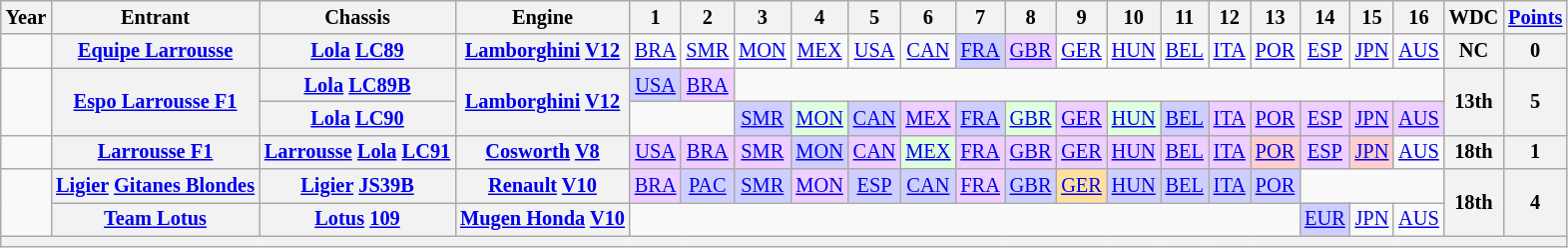<table class="wikitable" style="text-align:center; font-size:85%">
<tr>
<th>Year</th>
<th>Entrant</th>
<th>Chassis</th>
<th>Engine</th>
<th>1</th>
<th>2</th>
<th>3</th>
<th>4</th>
<th>5</th>
<th>6</th>
<th>7</th>
<th>8</th>
<th>9</th>
<th>10</th>
<th>11</th>
<th>12</th>
<th>13</th>
<th>14</th>
<th>15</th>
<th>16</th>
<th>WDC</th>
<th><a href='#'>Points</a></th>
</tr>
<tr>
<td></td>
<th nowrap><a href='#'>Equipe Larrousse</a></th>
<th nowrap><a href='#'>Lola</a> <a href='#'>LC89</a></th>
<th nowrap><a href='#'>Lamborghini</a> <a href='#'>V12</a></th>
<td><a href='#'>BRA</a></td>
<td><a href='#'>SMR</a></td>
<td><a href='#'>MON</a></td>
<td><a href='#'>MEX</a></td>
<td><a href='#'>USA</a></td>
<td><a href='#'>CAN</a></td>
<td style="background:#CFCFFF;"><a href='#'>FRA</a><br></td>
<td style="background:#EFCFFF;"><a href='#'>GBR</a><br></td>
<td><a href='#'>GER</a></td>
<td><a href='#'>HUN</a></td>
<td><a href='#'>BEL</a></td>
<td><a href='#'>ITA</a></td>
<td><a href='#'>POR</a></td>
<td><a href='#'>ESP</a></td>
<td><a href='#'>JPN</a></td>
<td><a href='#'>AUS</a></td>
<th>NC</th>
<th>0</th>
</tr>
<tr>
<td rowspan=2></td>
<th rowspan=2 nowrap><a href='#'>Espo Larrousse F1</a></th>
<th nowrap><a href='#'>Lola</a> <a href='#'>LC89B</a></th>
<th rowspan=2 nowrap><a href='#'>Lamborghini</a> <a href='#'>V12</a></th>
<td style="background:#CFCFFF;"><a href='#'>USA</a><br></td>
<td style="background:#EFCFFF;"><a href='#'>BRA</a><br></td>
<td colspan=14></td>
<th rowspan=2>13th</th>
<th rowspan=2>5</th>
</tr>
<tr>
<th nowrap><a href='#'>Lola</a> <a href='#'>LC90</a></th>
<td colspan=2></td>
<td style="background:#CFCFFF;"><a href='#'>SMR</a><br></td>
<td style="background:#DFFFDF;"><a href='#'>MON</a><br></td>
<td style="background:#CFCFFF;"><a href='#'>CAN</a><br></td>
<td style="background:#EFCFFF;"><a href='#'>MEX</a><br></td>
<td style="background:#CFCFFF;"><a href='#'>FRA</a><br></td>
<td style="background:#DFFFDF;"><a href='#'>GBR</a><br></td>
<td style="background:#EFCFFF;"><a href='#'>GER</a><br></td>
<td style="background:#DFFFDF;"><a href='#'>HUN</a><br></td>
<td style="background:#CFCFFF;"><a href='#'>BEL</a><br></td>
<td style="background:#EFCFFF;"><a href='#'>ITA</a><br></td>
<td style="background:#EFCFFF;"><a href='#'>POR</a><br></td>
<td style="background:#EFCFFF;"><a href='#'>ESP</a><br></td>
<td style="background:#EFCFFF;"><a href='#'>JPN</a><br></td>
<td style="background:#EFCFFF;"><a href='#'>AUS</a><br></td>
</tr>
<tr>
<td></td>
<th nowrap><a href='#'>Larrousse F1</a></th>
<th nowrap><a href='#'>Larrousse</a> <a href='#'>Lola</a> <a href='#'>LC91</a></th>
<th nowrap><a href='#'>Cosworth</a> <a href='#'>V8</a></th>
<td style="background:#EFCFFF;"><a href='#'>USA</a><br></td>
<td style="background:#EFCFFF;"><a href='#'>BRA</a><br></td>
<td style="background:#EFCFFF;"><a href='#'>SMR</a><br></td>
<td style="background:#CFCFFF;"><a href='#'>MON</a><br></td>
<td style="background:#EFCFFF;"><a href='#'>CAN</a><br></td>
<td style="background:#DFFFDF;"><a href='#'>MEX</a><br></td>
<td style="background:#EFCFFF;"><a href='#'>FRA</a><br></td>
<td style="background:#EFCFFF;"><a href='#'>GBR</a><br></td>
<td style="background:#EFCFFF;"><a href='#'>GER</a><br></td>
<td style="background:#EFCFFF;"><a href='#'>HUN</a><br></td>
<td style="background:#EFCFFF;"><a href='#'>BEL</a><br></td>
<td style="background:#EFCFFF;"><a href='#'>ITA</a><br></td>
<td style="background:#FFCFCF;"><a href='#'>POR</a><br></td>
<td style="background:#EFCFFF;"><a href='#'>ESP</a><br></td>
<td style="background:#FFCFCF;"><a href='#'>JPN</a><br></td>
<td><a href='#'>AUS</a></td>
<th>18th</th>
<th>1</th>
</tr>
<tr>
<td rowspan=2></td>
<th nowrap><a href='#'>Ligier</a> <a href='#'>Gitanes Blondes</a></th>
<th nowrap><a href='#'>Ligier</a> <a href='#'>JS39B</a></th>
<th nowrap><a href='#'>Renault</a> <a href='#'>V10</a></th>
<td style="background:#EFCFFF;"><a href='#'>BRA</a><br></td>
<td style="background:#CFCFFF;"><a href='#'>PAC</a><br></td>
<td style="background:#CFCFFF;"><a href='#'>SMR</a><br></td>
<td style="background:#EFCFFF;"><a href='#'>MON</a><br></td>
<td style="background:#CFCFFF;"><a href='#'>ESP</a><br></td>
<td style="background:#CFCFFF;"><a href='#'>CAN</a><br></td>
<td style="background:#EFCFFF;"><a href='#'>FRA</a><br></td>
<td style="background:#CFCFFF;"><a href='#'>GBR</a><br></td>
<td style="background:#FFDF9F;"><a href='#'>GER</a><br></td>
<td style="background:#CFCFFF;"><a href='#'>HUN</a><br></td>
<td style="background:#CFCFFF;"><a href='#'>BEL</a><br></td>
<td style="background:#CFCFFF;"><a href='#'>ITA</a><br></td>
<td style="background:#CFCFFF;"><a href='#'>POR</a><br></td>
<td colspan=3></td>
<th rowspan=2>18th</th>
<th rowspan=2>4</th>
</tr>
<tr>
<th nowrap><a href='#'>Team Lotus</a></th>
<th nowrap><a href='#'>Lotus</a> <a href='#'>109</a></th>
<th nowrap><a href='#'>Mugen Honda</a> <a href='#'>V10</a></th>
<td colspan=13></td>
<td style="background:#CFCFFF;"><a href='#'>EUR</a><br></td>
<td><a href='#'>JPN</a></td>
<td><a href='#'>AUS</a></td>
</tr>
<tr>
<th colspan="22"></th>
</tr>
</table>
